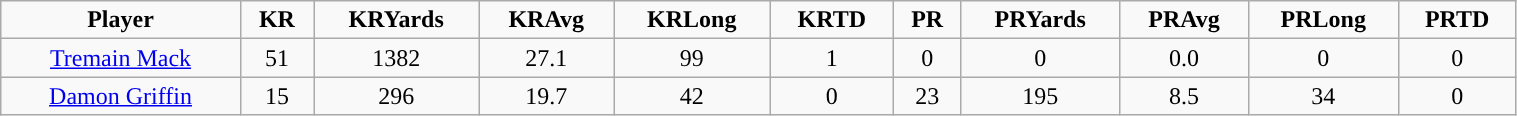<table class="wikitable" width="80%">
<tr align="center">
<td><strong>Player</strong></td>
<td><strong>KR</strong></td>
<td><strong>KRYards</strong></td>
<td><strong>KRAvg</strong></td>
<td><strong>KRLong</strong></td>
<td><strong>KRTD</strong></td>
<td><strong>PR</strong></td>
<td><strong>PRYards</strong></td>
<td><strong>PRAvg</strong></td>
<td><strong>PRLong</strong></td>
<td><strong>PRTD</strong></td>
</tr>
<tr align="center" bgcolor="">
<td><a href='#'>Tremain Mack</a></td>
<td>51</td>
<td>1382</td>
<td>27.1</td>
<td>99</td>
<td>1</td>
<td>0</td>
<td>0</td>
<td>0.0</td>
<td>0</td>
<td>0</td>
</tr>
<tr align="center" bgcolor="">
<td><a href='#'>Damon Griffin</a></td>
<td>15</td>
<td>296</td>
<td>19.7</td>
<td>42</td>
<td>0</td>
<td>23</td>
<td>195</td>
<td>8.5</td>
<td>34</td>
<td>0</td>
</tr>
</table>
